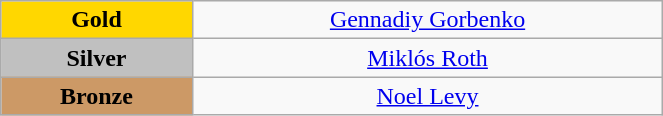<table class="wikitable" style="text-align:center; " width="35%">
<tr>
<td bgcolor="gold"><strong>Gold</strong></td>
<td><a href='#'>Gennadiy Gorbenko</a><br>  <small><em></em></small></td>
</tr>
<tr>
<td bgcolor="silver"><strong>Silver</strong></td>
<td><a href='#'>Miklós Roth</a><br>  <small><em></em></small></td>
</tr>
<tr>
<td bgcolor="CC9966"><strong>Bronze</strong></td>
<td><a href='#'>Noel Levy</a><br>  <small><em></em></small></td>
</tr>
</table>
